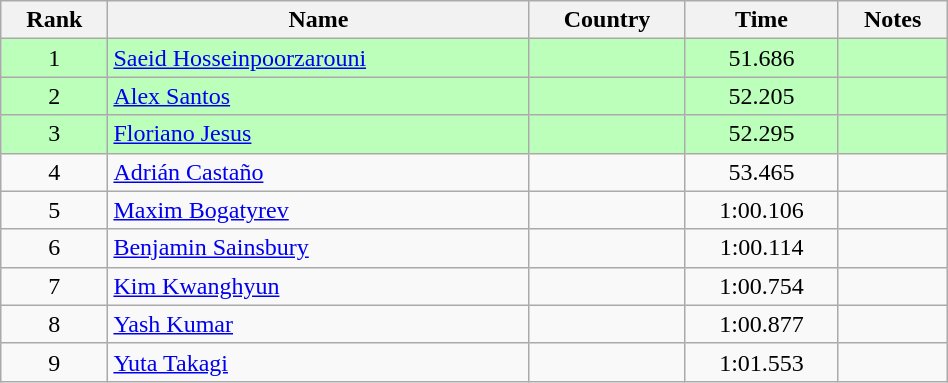<table class="wikitable" style="text-align:center;width: 50%">
<tr>
<th>Rank</th>
<th>Name</th>
<th>Country</th>
<th>Time</th>
<th>Notes</th>
</tr>
<tr bgcolor=bbffbb>
<td>1</td>
<td align="left"><a href='#'>Saeid Hosseinpoorzarouni</a></td>
<td align="left"></td>
<td>51.686</td>
<td></td>
</tr>
<tr bgcolor=bbffbb>
<td>2</td>
<td align="left"><a href='#'>Alex Santos</a></td>
<td align="left"></td>
<td>52.205</td>
<td></td>
</tr>
<tr bgcolor=bbffbb>
<td>3</td>
<td align="left"><a href='#'>Floriano Jesus</a></td>
<td align="left"></td>
<td>52.295</td>
<td></td>
</tr>
<tr>
<td>4</td>
<td align="left"><a href='#'>Adrián Castaño</a></td>
<td align="left"></td>
<td>53.465</td>
<td></td>
</tr>
<tr>
<td>5</td>
<td align="left"><a href='#'>Maxim Bogatyrev</a></td>
<td align="left"></td>
<td>1:00.106</td>
<td></td>
</tr>
<tr>
<td>6</td>
<td align="left"><a href='#'>Benjamin Sainsbury</a></td>
<td align="left"></td>
<td>1:00.114</td>
<td></td>
</tr>
<tr>
<td>7</td>
<td align="left"><a href='#'>Kim Kwanghyun</a></td>
<td align="left"></td>
<td>1:00.754</td>
<td></td>
</tr>
<tr>
<td>8</td>
<td align="left"><a href='#'>Yash Kumar</a></td>
<td align="left"></td>
<td>1:00.877</td>
<td></td>
</tr>
<tr>
<td>9</td>
<td align="left"><a href='#'>Yuta Takagi</a></td>
<td align="left"></td>
<td>1:01.553</td>
<td></td>
</tr>
</table>
